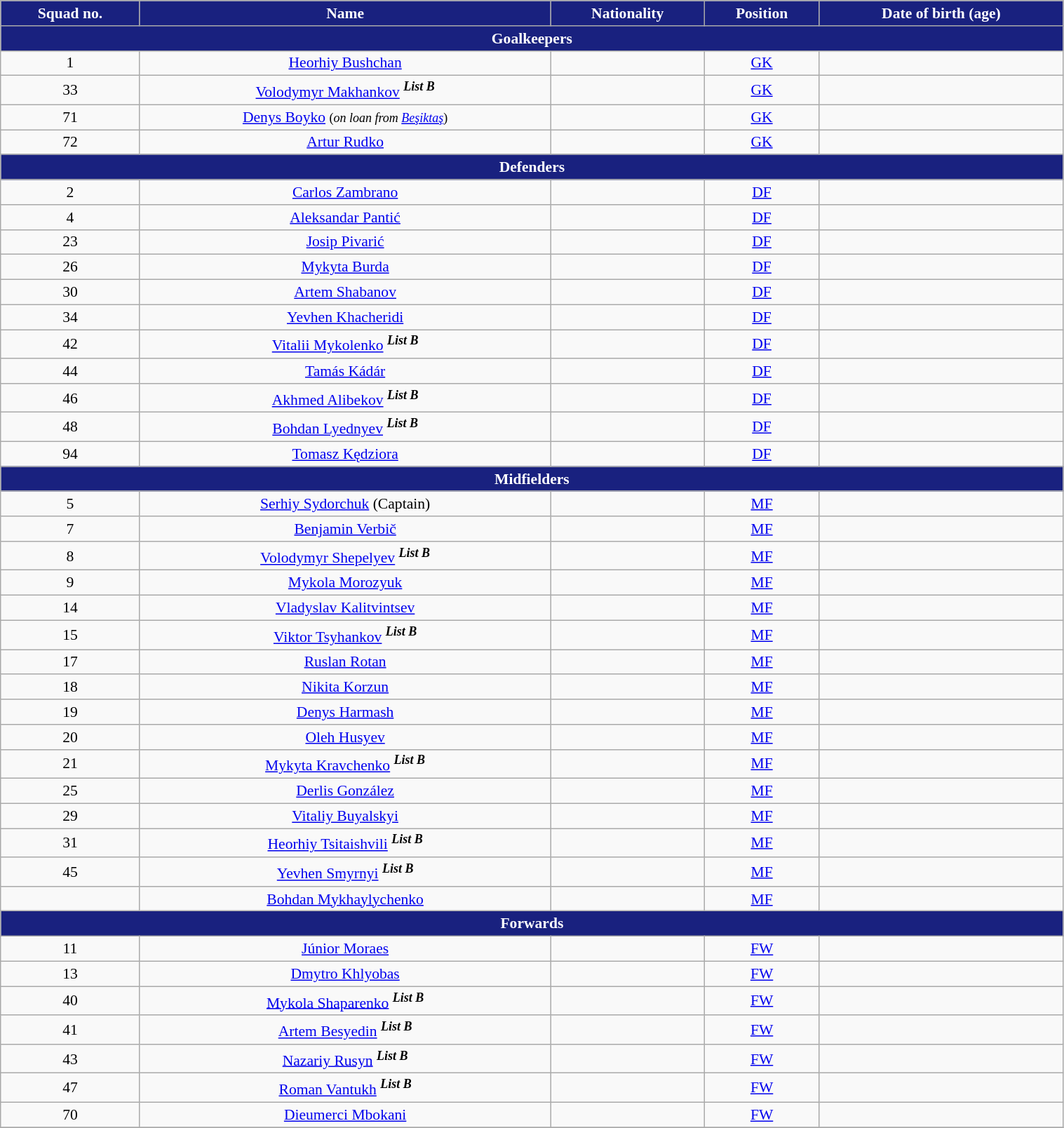<table class="wikitable" style="text-align:center; font-size:90%; width:80%">
<tr>
<th style="background:#19217F; color:white; text-align:center">Squad no.</th>
<th style="background:#19217F; color:white; text-align:center">Name</th>
<th style="background:#19217F; color:white; text-align:center">Nationality</th>
<th style="background:#19217F; color:white; text-align:center">Position</th>
<th style="background:#19217F; color:white; text-align:center">Date of birth (age)</th>
</tr>
<tr>
<th colspan="6" style="background:#19217F; color:white; text-align:center">Goalkeepers</th>
</tr>
<tr>
<td>1</td>
<td><a href='#'>Heorhiy Bushchan</a></td>
<td></td>
<td><a href='#'>GK</a></td>
<td></td>
</tr>
<tr>
<td>33</td>
<td><a href='#'>Volodymyr Makhankov</a> <sup><strong><em>List B</em></strong></sup></td>
<td></td>
<td><a href='#'>GK</a></td>
<td></td>
</tr>
<tr>
<td>71</td>
<td><a href='#'>Denys Boyko</a> <small> (<em>on loan from <a href='#'>Beşiktaş</a></em>)</small></td>
<td></td>
<td><a href='#'>GK</a></td>
<td></td>
</tr>
<tr>
<td>72</td>
<td><a href='#'>Artur Rudko</a></td>
<td></td>
<td><a href='#'>GK</a></td>
<td></td>
</tr>
<tr>
<th colspan="6" style="background:#19217F; color:white; text-align:center">Defenders</th>
</tr>
<tr>
<td>2</td>
<td><a href='#'>Carlos Zambrano</a></td>
<td></td>
<td><a href='#'>DF</a></td>
<td></td>
</tr>
<tr>
<td>4</td>
<td><a href='#'>Aleksandar Pantić</a></td>
<td></td>
<td><a href='#'>DF</a></td>
<td></td>
</tr>
<tr>
<td>23</td>
<td><a href='#'>Josip Pivarić</a></td>
<td></td>
<td><a href='#'>DF</a></td>
<td></td>
</tr>
<tr>
<td>26</td>
<td><a href='#'>Mykyta Burda</a></td>
<td></td>
<td><a href='#'>DF</a></td>
<td></td>
</tr>
<tr>
<td>30</td>
<td><a href='#'>Artem Shabanov</a></td>
<td></td>
<td><a href='#'>DF</a></td>
<td></td>
</tr>
<tr>
<td>34</td>
<td><a href='#'>Yevhen Khacheridi</a></td>
<td></td>
<td><a href='#'>DF</a></td>
<td></td>
</tr>
<tr>
<td>42</td>
<td><a href='#'>Vitalii Mykolenko</a> <sup><strong><em>List B</em></strong></sup></td>
<td></td>
<td><a href='#'>DF</a></td>
<td></td>
</tr>
<tr>
<td>44</td>
<td><a href='#'>Tamás Kádár</a></td>
<td></td>
<td><a href='#'>DF</a></td>
<td></td>
</tr>
<tr>
<td>46</td>
<td><a href='#'>Akhmed Alibekov</a> <sup><strong><em>List B</em></strong></sup></td>
<td></td>
<td><a href='#'>DF</a></td>
<td></td>
</tr>
<tr>
<td>48</td>
<td><a href='#'>Bohdan Lyednyev</a> <sup><strong><em>List B</em></strong></sup></td>
<td></td>
<td><a href='#'>DF</a></td>
<td></td>
</tr>
<tr>
<td>94</td>
<td><a href='#'>Tomasz Kędziora</a></td>
<td></td>
<td><a href='#'>DF</a></td>
<td></td>
</tr>
<tr>
<th colspan="6" style="background:#19217F; color:white; text-align:center">Midfielders</th>
</tr>
<tr>
<td>5</td>
<td><a href='#'>Serhiy Sydorchuk</a> (Captain)</td>
<td></td>
<td><a href='#'>MF</a></td>
<td></td>
</tr>
<tr>
<td>7</td>
<td><a href='#'>Benjamin Verbič</a></td>
<td></td>
<td><a href='#'>MF</a></td>
<td></td>
</tr>
<tr>
<td>8</td>
<td><a href='#'>Volodymyr Shepelyev</a> <sup><strong><em>List B</em></strong></sup></td>
<td></td>
<td><a href='#'>MF</a></td>
<td></td>
</tr>
<tr>
<td>9</td>
<td><a href='#'>Mykola Morozyuk</a></td>
<td></td>
<td><a href='#'>MF</a></td>
<td></td>
</tr>
<tr>
<td>14</td>
<td><a href='#'>Vladyslav Kalitvintsev</a></td>
<td></td>
<td><a href='#'>MF</a></td>
<td></td>
</tr>
<tr>
<td>15</td>
<td><a href='#'>Viktor Tsyhankov</a> <sup><strong><em>List B</em></strong></sup></td>
<td></td>
<td><a href='#'>MF</a></td>
<td></td>
</tr>
<tr>
<td>17</td>
<td><a href='#'>Ruslan Rotan</a></td>
<td></td>
<td><a href='#'>MF</a></td>
<td></td>
</tr>
<tr>
<td>18</td>
<td><a href='#'>Nikita Korzun</a></td>
<td></td>
<td><a href='#'>MF</a></td>
<td></td>
</tr>
<tr>
<td>19</td>
<td><a href='#'>Denys Harmash</a></td>
<td></td>
<td><a href='#'>MF</a></td>
<td></td>
</tr>
<tr>
<td>20</td>
<td><a href='#'>Oleh Husyev</a></td>
<td></td>
<td><a href='#'>MF</a></td>
<td></td>
</tr>
<tr>
<td>21</td>
<td><a href='#'>Mykyta Kravchenko</a> <sup><strong><em>List B</em></strong></sup></td>
<td></td>
<td><a href='#'>MF</a></td>
<td></td>
</tr>
<tr>
<td>25</td>
<td><a href='#'>Derlis González</a></td>
<td></td>
<td><a href='#'>MF</a></td>
<td></td>
</tr>
<tr>
<td>29</td>
<td><a href='#'>Vitaliy Buyalskyi</a></td>
<td></td>
<td><a href='#'>MF</a></td>
<td></td>
</tr>
<tr>
<td>31</td>
<td><a href='#'>Heorhiy Tsitaishvili</a> <sup><strong><em>List B</em></strong></sup></td>
<td></td>
<td><a href='#'>MF</a></td>
<td></td>
</tr>
<tr>
<td>45</td>
<td><a href='#'>Yevhen Smyrnyi</a> <sup><strong><em>List B</em></strong></sup></td>
<td></td>
<td><a href='#'>MF</a></td>
<td></td>
</tr>
<tr>
<td></td>
<td><a href='#'>Bohdan Mykhaylychenko</a></td>
<td></td>
<td><a href='#'>MF</a></td>
<td></td>
</tr>
<tr>
<th colspan="7" style="background:#19217F; color:white; text-align:center">Forwards</th>
</tr>
<tr>
<td>11</td>
<td><a href='#'>Júnior Moraes</a></td>
<td></td>
<td><a href='#'>FW</a></td>
<td></td>
</tr>
<tr>
<td>13</td>
<td><a href='#'>Dmytro Khlyobas</a></td>
<td></td>
<td><a href='#'>FW</a></td>
<td></td>
</tr>
<tr>
<td>40</td>
<td><a href='#'>Mykola Shaparenko</a> <sup><strong><em>List B</em></strong></sup></td>
<td></td>
<td><a href='#'>FW</a></td>
<td></td>
</tr>
<tr>
<td>41</td>
<td><a href='#'>Artem Besyedin</a> <sup><strong><em>List B</em></strong></sup></td>
<td></td>
<td><a href='#'>FW</a></td>
<td></td>
</tr>
<tr>
<td>43</td>
<td><a href='#'>Nazariy Rusyn</a> <sup><strong><em>List B</em></strong></sup></td>
<td></td>
<td><a href='#'>FW</a></td>
<td></td>
</tr>
<tr>
<td>47</td>
<td><a href='#'>Roman Vantukh</a> <sup><strong><em>List B</em></strong></sup></td>
<td></td>
<td><a href='#'>FW</a></td>
<td></td>
</tr>
<tr>
<td>70</td>
<td><a href='#'>Dieumerci Mbokani</a></td>
<td></td>
<td><a href='#'>FW</a></td>
<td></td>
</tr>
<tr>
</tr>
</table>
